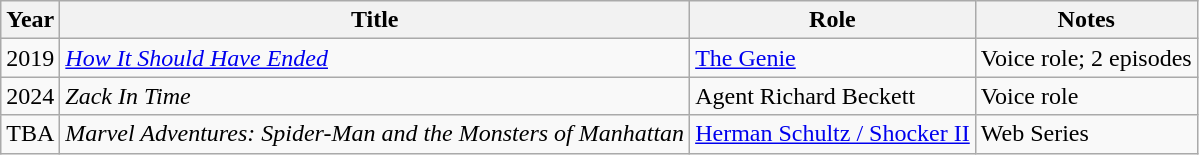<table class="wikitable sortable">
<tr>
<th>Year</th>
<th>Title</th>
<th>Role</th>
<th class="unsortable">Notes</th>
</tr>
<tr>
<td>2019</td>
<td><em><a href='#'>How It Should Have Ended</a></em></td>
<td><a href='#'>The Genie</a></td>
<td>Voice role; 2 episodes</td>
</tr>
<tr>
<td>2024</td>
<td><em>Zack In Time</em></td>
<td>Agent Richard Beckett</td>
<td>Voice role</td>
</tr>
<tr>
<td>TBA</td>
<td><em>Marvel Adventures: Spider-Man and the Monsters of Manhattan</em></td>
<td><a href='#'>Herman Schultz / Shocker II</a></td>
<td>Web Series</td>
</tr>
</table>
